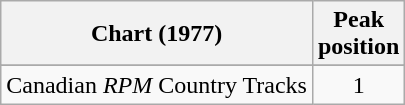<table class="wikitable">
<tr>
<th align="left">Chart (1977)</th>
<th align="center">Peak<br>position</th>
</tr>
<tr>
</tr>
<tr>
<td align="left">Canadian <em>RPM</em> Country Tracks</td>
<td align="center">1</td>
</tr>
</table>
